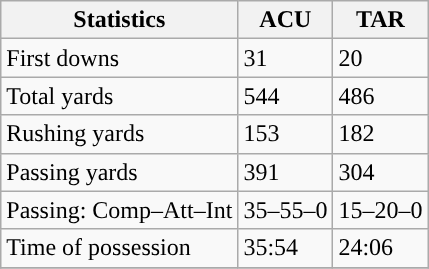<table class="wikitable" style="float: left;">
<tr>
<th>Statistics</th>
<th>ACU</th>
<th>TAR</th>
</tr>
<tr>
<td>First downs</td>
<td>31</td>
<td>20</td>
</tr>
<tr>
<td>Total yards</td>
<td>544</td>
<td>486</td>
</tr>
<tr>
<td>Rushing yards</td>
<td>153</td>
<td>182</td>
</tr>
<tr>
<td>Passing yards</td>
<td>391</td>
<td>304</td>
</tr>
<tr>
<td>Passing: Comp–Att–Int</td>
<td>35–55–0</td>
<td>15–20–0</td>
</tr>
<tr>
<td>Time of possession</td>
<td>35:54</td>
<td>24:06</td>
</tr>
<tr>
</tr>
</table>
